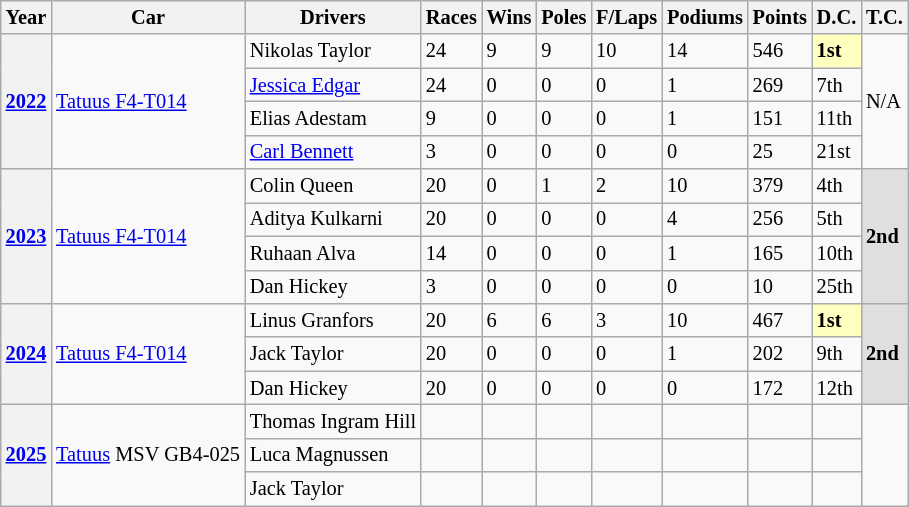<table class="wikitable" style="font-size:85%">
<tr>
<th>Year</th>
<th>Car</th>
<th>Drivers</th>
<th>Races</th>
<th>Wins</th>
<th>Poles</th>
<th>F/Laps</th>
<th>Podiums</th>
<th>Points</th>
<th>D.C.</th>
<th>T.C.</th>
</tr>
<tr>
<th rowspan="4"><a href='#'>2022</a></th>
<td rowspan="4"><a href='#'>Tatuus F4-T014</a></td>
<td> Nikolas Taylor</td>
<td>24</td>
<td>9</td>
<td>9</td>
<td>10</td>
<td>14</td>
<td>546</td>
<td style="background:#FFFFBF;"><strong>1st</strong></td>
<td rowspan="4">N/A</td>
</tr>
<tr>
<td> <a href='#'>Jessica Edgar</a></td>
<td>24</td>
<td>0</td>
<td>0</td>
<td>0</td>
<td>1</td>
<td>269</td>
<td>7th</td>
</tr>
<tr>
<td> Elias Adestam</td>
<td>9</td>
<td>0</td>
<td>0</td>
<td>0</td>
<td>1</td>
<td>151</td>
<td>11th</td>
</tr>
<tr>
<td> <a href='#'>Carl Bennett</a></td>
<td>3</td>
<td>0</td>
<td>0</td>
<td>0</td>
<td>0</td>
<td>25</td>
<td>21st</td>
</tr>
<tr>
<th rowspan="4"><a href='#'>2023</a></th>
<td rowspan="4"><a href='#'>Tatuus F4-T014</a></td>
<td> Colin Queen</td>
<td>20</td>
<td>0</td>
<td>1</td>
<td>2</td>
<td>10</td>
<td>379</td>
<td>4th</td>
<td rowspan="4" style="background:#DFDFDF;"><strong>2nd</strong></td>
</tr>
<tr>
<td> Aditya Kulkarni</td>
<td>20</td>
<td>0</td>
<td>0</td>
<td>0</td>
<td>4</td>
<td>256</td>
<td>5th</td>
</tr>
<tr>
<td> Ruhaan Alva</td>
<td>14</td>
<td>0</td>
<td>0</td>
<td>0</td>
<td>1</td>
<td>165</td>
<td>10th</td>
</tr>
<tr>
<td> Dan Hickey</td>
<td>3</td>
<td>0</td>
<td>0</td>
<td>0</td>
<td>0</td>
<td>10</td>
<td>25th</td>
</tr>
<tr>
<th rowspan="3"><a href='#'>2024</a></th>
<td rowspan="3"><a href='#'>Tatuus F4-T014</a></td>
<td> Linus Granfors</td>
<td>20</td>
<td>6</td>
<td>6</td>
<td>3</td>
<td>10</td>
<td>467</td>
<td style="background:#FFFFBF;"><strong>1st</strong></td>
<td rowspan="3" style="background:#DFDFDF;"><strong>2nd</strong></td>
</tr>
<tr>
<td> Jack Taylor</td>
<td>20</td>
<td>0</td>
<td>0</td>
<td>0</td>
<td>1</td>
<td>202</td>
<td>9th</td>
</tr>
<tr>
<td> Dan Hickey</td>
<td>20</td>
<td>0</td>
<td>0</td>
<td>0</td>
<td>0</td>
<td>172</td>
<td>12th</td>
</tr>
<tr>
<th rowspan="3"><a href='#'>2025</a></th>
<td rowspan="3"><a href='#'>Tatuus</a> MSV GB4-025</td>
<td> Thomas Ingram Hill</td>
<td></td>
<td></td>
<td></td>
<td></td>
<td></td>
<td></td>
<td></td>
<td rowspan="3"></td>
</tr>
<tr>
<td> Luca Magnussen</td>
<td></td>
<td></td>
<td></td>
<td></td>
<td></td>
<td></td>
<td></td>
</tr>
<tr>
<td> Jack Taylor</td>
<td></td>
<td></td>
<td></td>
<td></td>
<td></td>
<td></td>
<td></td>
</tr>
</table>
